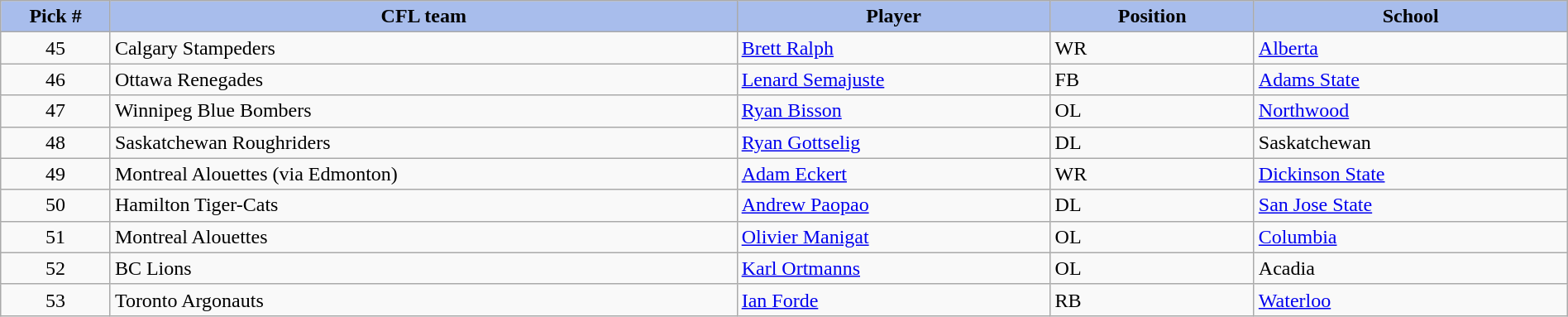<table class="wikitable" style="width: 100%">
<tr>
<th style="background:#A8BDEC;" width=7%>Pick #</th>
<th width=40% style="background:#A8BDEC;">CFL team</th>
<th width=20% style="background:#A8BDEC;">Player</th>
<th width=13% style="background:#A8BDEC;">Position</th>
<th width=20% style="background:#A8BDEC;">School</th>
</tr>
<tr>
<td align=center>45</td>
<td>Calgary Stampeders</td>
<td><a href='#'>Brett Ralph</a></td>
<td>WR</td>
<td><a href='#'>Alberta</a></td>
</tr>
<tr>
<td align=center>46</td>
<td>Ottawa Renegades</td>
<td><a href='#'>Lenard Semajuste</a></td>
<td>FB</td>
<td><a href='#'>Adams State</a></td>
</tr>
<tr>
<td align=center>47</td>
<td>Winnipeg Blue Bombers</td>
<td><a href='#'>Ryan Bisson</a></td>
<td>OL</td>
<td><a href='#'>Northwood</a></td>
</tr>
<tr>
<td align=center>48</td>
<td>Saskatchewan Roughriders</td>
<td><a href='#'>Ryan Gottselig</a></td>
<td>DL</td>
<td>Saskatchewan</td>
</tr>
<tr>
<td align=center>49</td>
<td>Montreal Alouettes (via Edmonton)</td>
<td><a href='#'>Adam Eckert</a></td>
<td>WR</td>
<td><a href='#'>Dickinson State</a></td>
</tr>
<tr>
<td align=center>50</td>
<td>Hamilton Tiger-Cats</td>
<td><a href='#'>Andrew Paopao</a></td>
<td>DL</td>
<td><a href='#'>San Jose State</a></td>
</tr>
<tr>
<td align=center>51</td>
<td>Montreal Alouettes</td>
<td><a href='#'>Olivier Manigat</a></td>
<td>OL</td>
<td><a href='#'>Columbia</a></td>
</tr>
<tr>
<td align=center>52</td>
<td>BC Lions</td>
<td><a href='#'>Karl Ortmanns</a></td>
<td>OL</td>
<td>Acadia</td>
</tr>
<tr>
<td align=center>53</td>
<td>Toronto Argonauts</td>
<td><a href='#'>Ian Forde</a></td>
<td>RB</td>
<td><a href='#'>Waterloo</a></td>
</tr>
</table>
